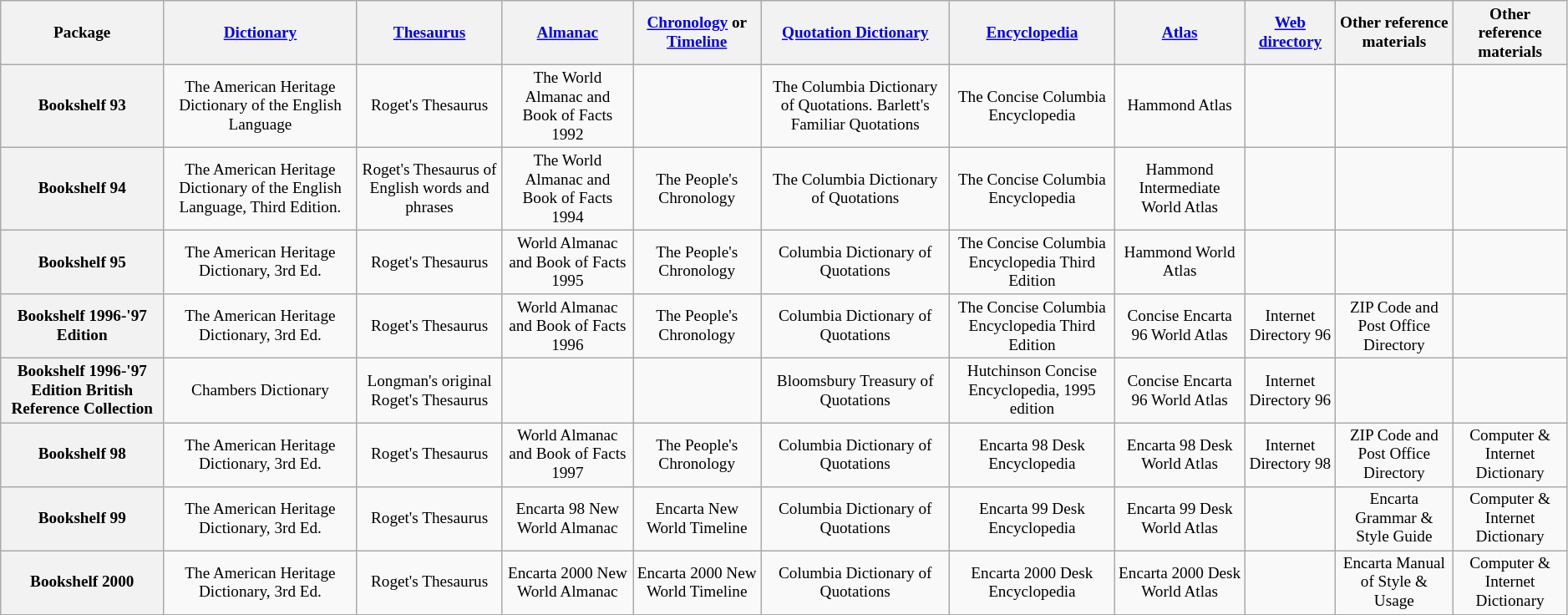<table class="wikitable" style="font-size: 80%; text-align: center">
<tr>
<th>Package</th>
<th><a href='#'>Dictionary</a></th>
<th><a href='#'>Thesaurus</a></th>
<th><a href='#'>Almanac</a></th>
<th><a href='#'>Chronology</a> or <a href='#'>Timeline</a></th>
<th><a href='#'>Quotation Dictionary</a></th>
<th><a href='#'>Encyclopedia</a></th>
<th><a href='#'>Atlas</a></th>
<th><a href='#'>Web directory</a></th>
<th>Other reference materials</th>
<th>Other reference materials</th>
</tr>
<tr>
<th>Bookshelf 93</th>
<td>The American Heritage Dictionary of the English Language</td>
<td>Roget's Thesaurus</td>
<td>The World Almanac and Book of Facts 1992</td>
<td></td>
<td>The Columbia Dictionary of Quotations. Barlett's Familiar Quotations</td>
<td>The Concise Columbia Encyclopedia</td>
<td>Hammond Atlas</td>
<td></td>
<td></td>
<td></td>
</tr>
<tr>
<th>Bookshelf 94</th>
<td>The American Heritage Dictionary of the English Language, Third Edition.</td>
<td>Roget's Thesaurus of English words and phrases</td>
<td>The World Almanac and Book of Facts 1994</td>
<td>The People's Chronology</td>
<td>The Columbia Dictionary of Quotations</td>
<td>The Concise Columbia Encyclopedia</td>
<td>Hammond Intermediate World Atlas</td>
<td></td>
<td></td>
<td></td>
</tr>
<tr>
<th>Bookshelf 95</th>
<td>The American Heritage Dictionary, 3rd Ed.</td>
<td>Roget's Thesaurus</td>
<td>World Almanac and Book of Facts 1995</td>
<td>The People's Chronology</td>
<td>Columbia Dictionary of Quotations</td>
<td>The Concise Columbia Encyclopedia Third Edition</td>
<td>Hammond World Atlas</td>
<td></td>
<td></td>
<td></td>
</tr>
<tr>
<th>Bookshelf 1996-'97 Edition</th>
<td>The American Heritage Dictionary, 3rd Ed.</td>
<td>Roget's Thesaurus</td>
<td>World Almanac and Book of Facts 1996</td>
<td>The People's Chronology</td>
<td>Columbia Dictionary of Quotations</td>
<td>The Concise Columbia Encyclopedia Third Edition</td>
<td>Concise Encarta 96 World Atlas</td>
<td>Internet Directory 96</td>
<td>ZIP Code and Post Office Directory</td>
<td></td>
</tr>
<tr>
<th>Bookshelf 1996-'97 Edition British Reference Collection</th>
<td>Chambers Dictionary</td>
<td>Longman's original Roget's Thesaurus</td>
<td></td>
<td></td>
<td>Bloomsbury Treasury of Quotations</td>
<td>Hutchinson Concise Encyclopedia, 1995 edition</td>
<td>Concise Encarta 96 World Atlas</td>
<td>Internet Directory 96</td>
<td></td>
<td></td>
</tr>
<tr>
<th>Bookshelf 98</th>
<td>The American Heritage Dictionary, 3rd Ed.</td>
<td>Roget's Thesaurus</td>
<td>World Almanac and Book of Facts 1997</td>
<td>The People's Chronology</td>
<td>Columbia Dictionary of Quotations</td>
<td>Encarta 98 Desk Encyclopedia</td>
<td>Encarta 98 Desk World Atlas</td>
<td>Internet Directory 98</td>
<td>ZIP Code and Post Office Directory</td>
<td>Computer & Internet Dictionary</td>
</tr>
<tr>
<th>Bookshelf 99</th>
<td>The American Heritage Dictionary, 3rd Ed.</td>
<td>Roget's Thesaurus</td>
<td>Encarta 98 New World Almanac</td>
<td>Encarta New World Timeline</td>
<td>Columbia Dictionary of Quotations</td>
<td>Encarta 99 Desk Encyclopedia</td>
<td>Encarta 99 Desk World Atlas</td>
<td></td>
<td>Encarta Grammar & Style Guide</td>
<td>Computer & Internet Dictionary</td>
</tr>
<tr>
<th>Bookshelf 2000</th>
<td>The American Heritage Dictionary, 3rd Ed.</td>
<td>Roget's Thesaurus</td>
<td>Encarta 2000 New World Almanac</td>
<td>Encarta 2000 New World Timeline</td>
<td>Columbia Dictionary of Quotations</td>
<td>Encarta 2000 Desk Encyclopedia</td>
<td>Encarta 2000 Desk World Atlas</td>
<td></td>
<td>Encarta Manual of Style & Usage</td>
<td>Computer & Internet Dictionary</td>
</tr>
</table>
